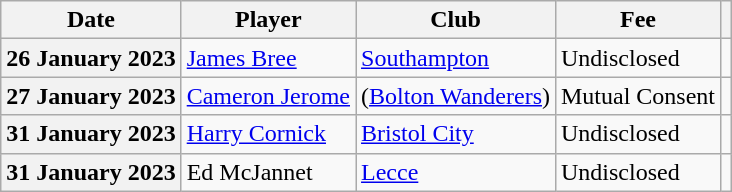<table class="wikitable plainrowheaders">
<tr>
<th scope=col>Date</th>
<th scope=col>Player</th>
<th scope=col>Club</th>
<th scope=col>Fee</th>
<th scope=col class=unsortable></th>
</tr>
<tr>
<th scope=row>26 January 2023</th>
<td><a href='#'>James Bree</a></td>
<td><a href='#'>Southampton</a></td>
<td>Undisclosed</td>
<td></td>
</tr>
<tr>
<th scope=row>27 January 2023</th>
<td><a href='#'>Cameron Jerome</a></td>
<td>(<a href='#'>Bolton Wanderers</a>)</td>
<td>Mutual Consent</td>
<td></td>
</tr>
<tr>
<th scope=row>31 January 2023</th>
<td><a href='#'>Harry Cornick</a></td>
<td><a href='#'>Bristol City</a></td>
<td>Undisclosed</td>
<td></td>
</tr>
<tr>
<th scope=row>31 January 2023</th>
<td>Ed McJannet</td>
<td><a href='#'>Lecce</a></td>
<td>Undisclosed</td>
<td></td>
</tr>
</table>
